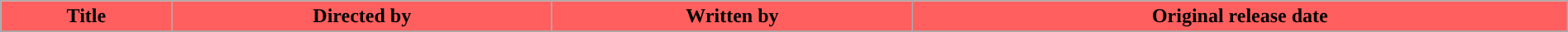<table class="wikitable plainrowheaders" style="width:100%;">
<tr>
<th style="background: #FF5F5F">Title</th>
<th style="background: #FF5F5F">Directed by</th>
<th style="background: #FF5F5F">Written by</th>
<th style="background: #FF5F5F">Original release date</th>
</tr>
<tr>
</tr>
</table>
